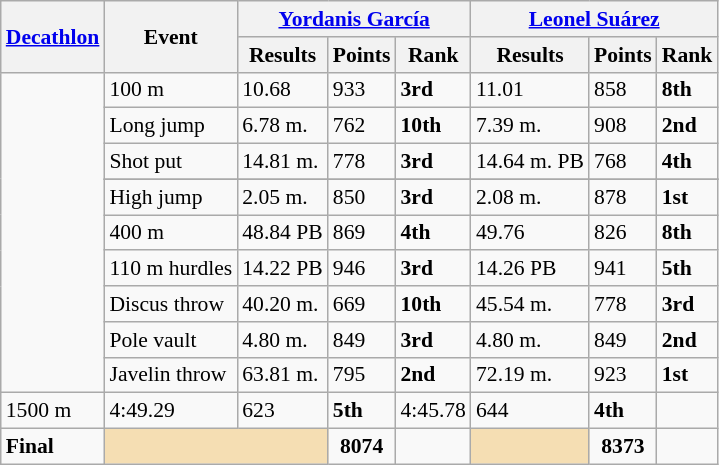<table class="wikitable" style="font-size:90%">
<tr>
<th rowspan=2><a href='#'>Decathlon</a></th>
<th rowspan=2>Event</th>
<th colspan=3><a href='#'>Yordanis García</a></th>
<th colspan=3><a href='#'>Leonel Suárez</a></th>
</tr>
<tr>
<th>Results</th>
<th>Points</th>
<th>Rank</th>
<th>Results</th>
<th>Points</th>
<th>Rank</th>
</tr>
<tr>
<td rowspan=10></td>
<td>100 m</td>
<td>10.68</td>
<td>933</td>
<td><strong>3rd</strong></td>
<td>11.01</td>
<td>858</td>
<td><strong>8th</strong></td>
</tr>
<tr>
<td>Long jump</td>
<td>6.78 m.</td>
<td>762</td>
<td><strong>10th</strong></td>
<td>7.39 m.</td>
<td>908</td>
<td><strong>2nd</strong></td>
</tr>
<tr>
<td>Shot put</td>
<td>14.81 m.</td>
<td>778</td>
<td><strong>3rd</strong></td>
<td>14.64 m. PB</td>
<td>768</td>
<td><strong>4th</strong></td>
</tr>
<tr>
</tr>
<tr>
<td>High jump</td>
<td>2.05 m.</td>
<td>850</td>
<td><strong>3rd</strong></td>
<td>2.08 m.</td>
<td>878</td>
<td><strong>1st</strong></td>
</tr>
<tr>
<td>400 m</td>
<td>48.84 PB</td>
<td>869</td>
<td><strong>4th</strong></td>
<td>49.76</td>
<td>826</td>
<td><strong>8th</strong></td>
</tr>
<tr>
<td>110 m hurdles</td>
<td>14.22 PB</td>
<td>946</td>
<td><strong>3rd</strong></td>
<td>14.26 PB</td>
<td>941</td>
<td><strong>5th</strong></td>
</tr>
<tr>
<td>Discus throw</td>
<td>40.20 m.</td>
<td>669</td>
<td><strong>10th</strong></td>
<td>45.54 m.</td>
<td>778</td>
<td><strong>3rd</strong></td>
</tr>
<tr>
<td>Pole vault</td>
<td>4.80 m.</td>
<td>849</td>
<td><strong>3rd</strong></td>
<td>4.80 m.</td>
<td>849</td>
<td><strong>2nd</strong></td>
</tr>
<tr>
<td>Javelin throw</td>
<td>63.81 m.</td>
<td>795</td>
<td><strong>2nd</strong></td>
<td>72.19 m.</td>
<td>923</td>
<td><strong>1st</strong></td>
</tr>
<tr>
<td>1500 m</td>
<td>4:49.29</td>
<td>623</td>
<td><strong>5th</strong></td>
<td>4:45.78</td>
<td>644</td>
<td><strong>4th</strong></td>
</tr>
<tr>
<td><strong>Final</strong></td>
<td colspan=2 bgcolor=wheat></td>
<td align=center><strong>8074</strong></td>
<td align=center></td>
<td bgcolor=wheat></td>
<td align=center><strong>8373</strong></td>
<td align=center></td>
</tr>
</table>
